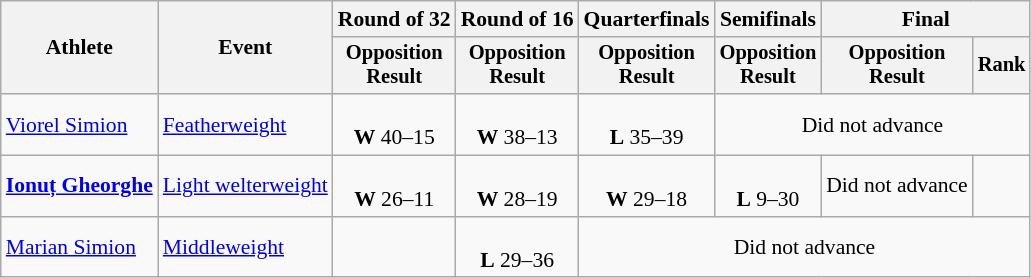<table class="wikitable" style="font-size:90%">
<tr>
<th rowspan="2">Athlete</th>
<th rowspan="2">Event</th>
<th>Round of 32</th>
<th>Round of 16</th>
<th>Quarterfinals</th>
<th>Semifinals</th>
<th colspan=2>Final</th>
</tr>
<tr style="font-size:95%">
<th>Opposition<br>Result</th>
<th>Opposition<br>Result</th>
<th>Opposition<br>Result</th>
<th>Opposition<br>Result</th>
<th>Opposition<br>Result</th>
<th>Rank</th>
</tr>
<tr align=center>
<td align=left><a href='#'>Viorel Simion</a></td>
<td align=left><a href='#'>Featherweight</a></td>
<td><br><strong>W</strong> 40–15</td>
<td><br><strong>W</strong> 38–13</td>
<td><br><strong>L</strong> 35–39</td>
<td colspan=3>Did not advance</td>
</tr>
<tr align=center>
<td align=left><strong><a href='#'>Ionuț Gheorghe</a></strong></td>
<td align=left><a href='#'>Light welterweight</a></td>
<td><br><strong>W</strong> 26–11</td>
<td><br><strong>W</strong> 28–19</td>
<td><br><strong>W</strong> 29–18</td>
<td><br><strong>L</strong> 9–30</td>
<td>Did not advance</td>
<td></td>
</tr>
<tr align=center>
<td align=left><a href='#'>Marian Simion</a></td>
<td align=left><a href='#'>Middleweight</a></td>
<td></td>
<td><br><strong>L</strong> 29–36</td>
<td colspan=4>Did not advance</td>
</tr>
</table>
